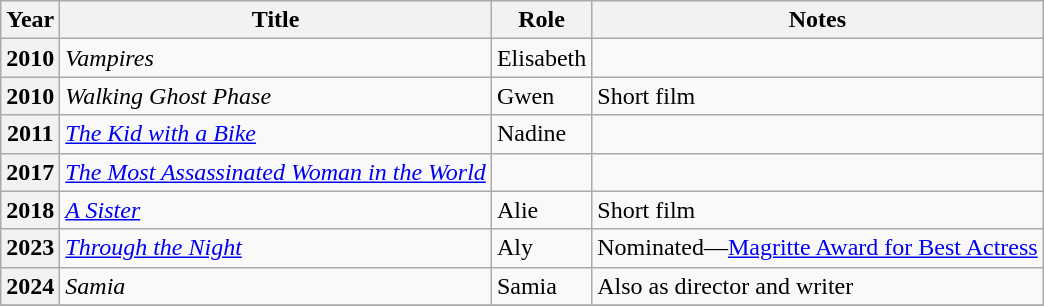<table class="wikitable plainrowheaders sortable">
<tr>
<th scope="col">Year</th>
<th scope="col">Title</th>
<th scope="col">Role</th>
<th scope="col" class="unsortable">Notes</th>
</tr>
<tr>
<th scope="row">2010</th>
<td><em>Vampires</em></td>
<td>Elisabeth</td>
<td></td>
</tr>
<tr>
<th scope="row">2010</th>
<td><em>Walking Ghost Phase</em></td>
<td>Gwen</td>
<td>Short film</td>
</tr>
<tr>
<th scope="row">2011</th>
<td><em><a href='#'>The Kid with a Bike</a></em></td>
<td>Nadine</td>
<td></td>
</tr>
<tr>
<th scope="row">2017</th>
<td><em><a href='#'>The Most Assassinated Woman in the World</a></em></td>
<td></td>
<td></td>
</tr>
<tr>
<th scope="row">2018</th>
<td><em><a href='#'>A Sister</a></em></td>
<td>Alie</td>
<td>Short film</td>
</tr>
<tr>
<th scope="row">2023</th>
<td><em><a href='#'>Through the Night</a></em></td>
<td>Aly</td>
<td>Nominated—<a href='#'>Magritte Award for Best Actress</a></td>
</tr>
<tr>
<th scope="row">2024</th>
<td><em>Samia</em></td>
<td>Samia</td>
<td>Also as director and writer</td>
</tr>
<tr>
</tr>
</table>
